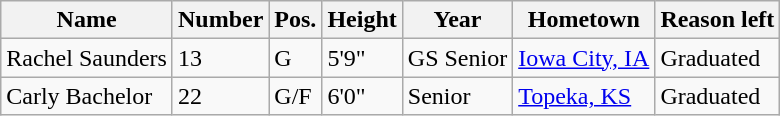<table class="wikitable sortable" border="1">
<tr>
<th>Name</th>
<th>Number</th>
<th>Pos.</th>
<th>Height</th>
<th>Year</th>
<th>Hometown</th>
<th class="unsortable">Reason left</th>
</tr>
<tr>
<td>Rachel Saunders</td>
<td>13</td>
<td>G</td>
<td>5'9"</td>
<td>GS Senior</td>
<td><a href='#'>Iowa City, IA</a></td>
<td>Graduated</td>
</tr>
<tr>
<td>Carly Bachelor</td>
<td>22</td>
<td>G/F</td>
<td>6'0"</td>
<td>Senior</td>
<td><a href='#'>Topeka, KS</a></td>
<td>Graduated</td>
</tr>
</table>
